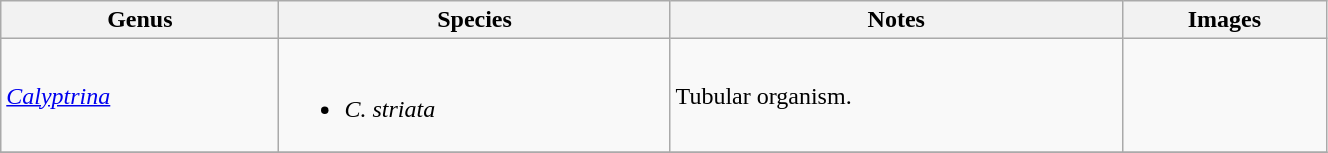<table class="wikitable" style="width:70%;">
<tr>
<th>Genus</th>
<th>Species</th>
<th>Notes</th>
<th>Images</th>
</tr>
<tr>
<td><em><a href='#'>Calyptrina</a></em></td>
<td><br><ul><li><em>C. striata</em></li></ul></td>
<td>Tubular organism.</td>
<td></td>
</tr>
<tr>
</tr>
</table>
